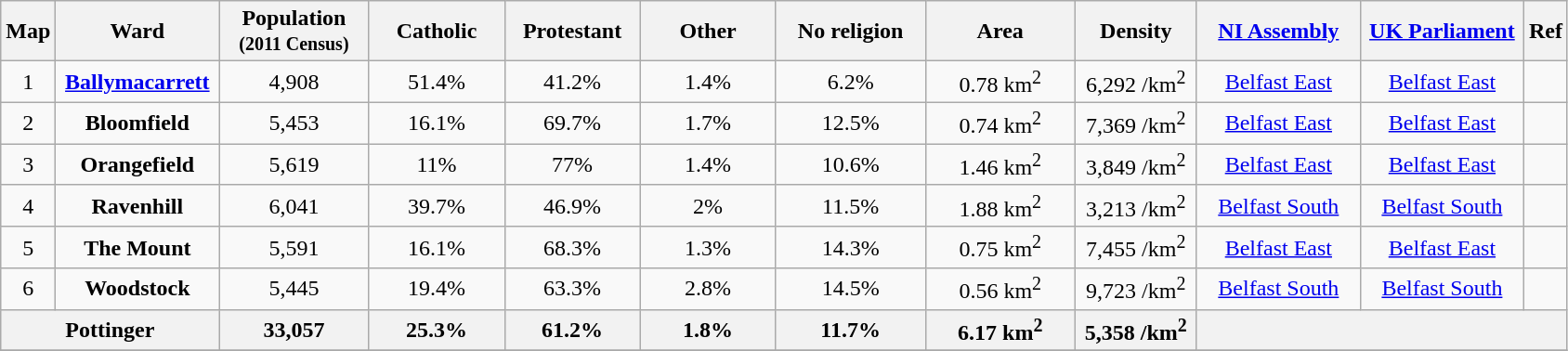<table class="wikitable sortable" style="text-align:center">
<tr>
<th class="unsortable">Map</th>
<th width = 110px>Ward</th>
<th width = 100px>Population <br> <small>(2011 Census)</small></th>
<th width = 90px>Catholic</th>
<th width = 90px>Protestant</th>
<th width = 90px>Other</th>
<th width = 100px>No religion</th>
<th width = 100px>Area</th>
<th width = 80px>Density</th>
<th class="unsortable" width = 110px><a href='#'>NI Assembly</a></th>
<th class="unsortable" width = 110px><a href='#'>UK Parliament</a></th>
<th class="unsortable">Ref</th>
</tr>
<tr>
<td>1</td>
<td><strong><a href='#'>Ballymacarrett</a></strong></td>
<td>4,908</td>
<td>51.4%</td>
<td>41.2%</td>
<td>1.4%</td>
<td>6.2%</td>
<td>0.78 km<sup>2</sup></td>
<td>6,292 /km<sup>2</sup></td>
<td><a href='#'>Belfast East</a></td>
<td><a href='#'>Belfast East</a></td>
<td></td>
</tr>
<tr>
<td>2</td>
<td><strong>Bloomfield</strong></td>
<td>5,453</td>
<td>16.1%</td>
<td>69.7%</td>
<td>1.7%</td>
<td>12.5%</td>
<td>0.74 km<sup>2</sup></td>
<td>7,369 /km<sup>2</sup></td>
<td><a href='#'>Belfast East</a></td>
<td><a href='#'>Belfast East</a></td>
<td></td>
</tr>
<tr>
<td>3</td>
<td><strong>Orangefield</strong></td>
<td>5,619</td>
<td>11%</td>
<td>77%</td>
<td>1.4%</td>
<td>10.6%</td>
<td>1.46 km<sup>2</sup></td>
<td>3,849 /km<sup>2</sup></td>
<td><a href='#'>Belfast East</a></td>
<td><a href='#'>Belfast East</a></td>
<td></td>
</tr>
<tr>
<td>4</td>
<td><strong>Ravenhill</strong></td>
<td>6,041</td>
<td>39.7%</td>
<td>46.9%</td>
<td>2%</td>
<td>11.5%</td>
<td>1.88 km<sup>2</sup></td>
<td>3,213 /km<sup>2</sup></td>
<td><a href='#'>Belfast South</a></td>
<td><a href='#'>Belfast South</a></td>
<td></td>
</tr>
<tr>
<td>5</td>
<td><strong>The Mount</strong></td>
<td>5,591</td>
<td>16.1%</td>
<td>68.3%</td>
<td>1.3%</td>
<td>14.3%</td>
<td>0.75 km<sup>2</sup></td>
<td>7,455 /km<sup>2</sup></td>
<td><a href='#'>Belfast East</a></td>
<td><a href='#'>Belfast East</a></td>
<td></td>
</tr>
<tr>
<td>6</td>
<td><strong>Woodstock</strong></td>
<td>5,445</td>
<td>19.4%</td>
<td>63.3%</td>
<td>2.8%</td>
<td>14.5%</td>
<td>0.56 km<sup>2</sup></td>
<td>9,723 /km<sup>2</sup></td>
<td><a href='#'>Belfast South</a></td>
<td><a href='#'>Belfast South</a></td>
<td></td>
</tr>
<tr>
<th colspan=2><strong>Pottinger</strong></th>
<th>33,057</th>
<th>25.3%</th>
<th>61.2%</th>
<th>1.8%</th>
<th>11.7%</th>
<th>6.17 km<sup>2</sup></th>
<th>5,358 /km<sup>2</sup></th>
<th colspan=3></th>
</tr>
<tr>
</tr>
</table>
